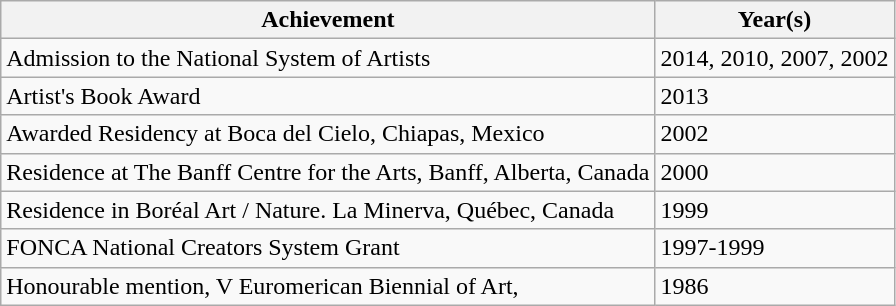<table class="wikitable">
<tr>
<th>Achievement</th>
<th>Year(s)</th>
</tr>
<tr>
<td>Admission to the National System of Artists</td>
<td>2014, 2010, 2007, 2002</td>
</tr>
<tr>
<td>Artist's Book Award</td>
<td>2013</td>
</tr>
<tr>
<td>Awarded Residency at Boca del Cielo, Chiapas, Mexico</td>
<td>2002</td>
</tr>
<tr>
<td>Residence at The Banff Centre for the Arts, Banff, Alberta, Canada</td>
<td>2000</td>
</tr>
<tr>
<td>Residence in Boréal Art / Nature. La Minerva, Québec, Canada</td>
<td>1999</td>
</tr>
<tr>
<td>FONCA National Creators System Grant</td>
<td>1997-1999</td>
</tr>
<tr>
<td>Honourable mention, V Euromerican Biennial of Art,</td>
<td>1986</td>
</tr>
</table>
